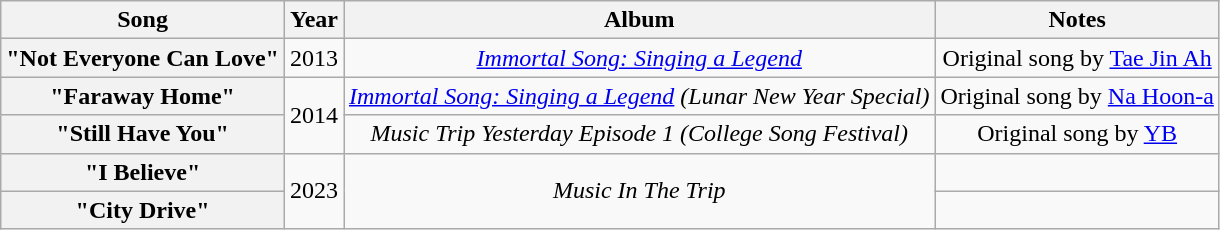<table class="wikitable plainrowheaders" style="text-align:center">
<tr>
<th>Song</th>
<th scope="col">Year</th>
<th>Album</th>
<th scope="col">Notes</th>
</tr>
<tr>
<th scope="row">"Not Everyone Can Love"  </th>
<td>2013</td>
<td><a href='#'><em>Immortal Song: Singing a Legend</em></a></td>
<td>Original song by <a href='#'>Tae Jin Ah</a></td>
</tr>
<tr>
<th scope="row">"Faraway Home"  </th>
<td rowspan="2">2014</td>
<td><em><a href='#'>Immortal Song: Singing a Legend</a> (Lunar New Year Special)</em></td>
<td>Original song by <a href='#'>Na Hoon-a</a></td>
</tr>
<tr>
<th scope="row">"Still Have You"  </th>
<td><em>Music Trip Yesterday Episode 1</em> <em>(College Song Festival)</em></td>
<td>Original song by <a href='#'>YB</a></td>
</tr>
<tr>
<th scope="row">"I Believe"</th>
<td rowspan="2">2023</td>
<td rowspan="2"><em>Music In The Trip</em></td>
<td></td>
</tr>
<tr>
<th scope="row">"City Drive"</th>
<td></td>
</tr>
</table>
